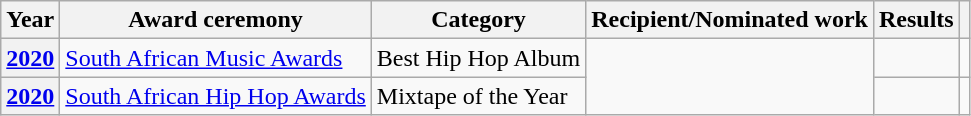<table class="wikitable plainrowheaders">
<tr>
<th scope="col">Year</th>
<th scope="col">Award ceremony</th>
<th scope="col">Category</th>
<th scope="col">Recipient/Nominated work</th>
<th scope="col">Results</th>
<th scope="col"></th>
</tr>
<tr>
<th scope="row"><a href='#'>2020</a></th>
<td><a href='#'>South African Music Awards</a></td>
<td>Best Hip Hop Album</td>
<td rowspan="2"></td>
<td></td>
<td></td>
</tr>
<tr>
<th scope="row"><a href='#'>2020</a></th>
<td><a href='#'>South African Hip Hop Awards</a></td>
<td>Mixtape of the Year</td>
<td></td>
<td></td>
</tr>
</table>
